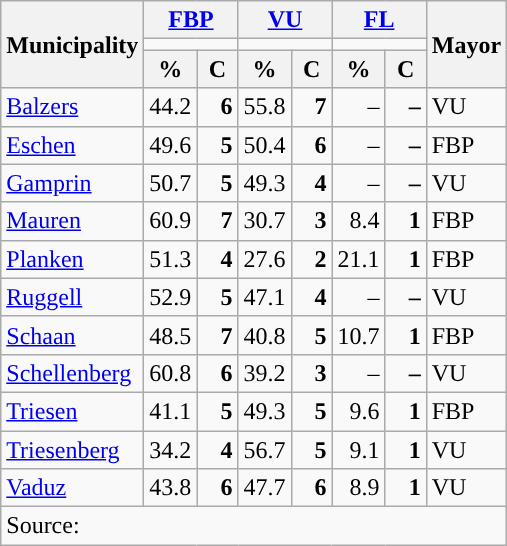<table class="wikitable">
<tr>
<th rowspan="3">Municipality</th>
<th colspan="2"><a href='#'>FBP</a></th>
<th colspan="2"><a href='#'>VU</a></th>
<th colspan="2"><a href='#'>FL</a></th>
<th rowspan="3" colspan="2">Mayor</th>
</tr>
<tr>
<td colspan="2" style="color:inherit;background:"></td>
<td colspan="2"></td>
<td colspan="2" style="color:inherit;background:"></td>
</tr>
<tr>
<th width=25>%</th>
<th width=20>C</th>
<th width=25>%</th>
<th width=20>C</th>
<th width=25>%</th>
<th width=20>C</th>
</tr>
<tr>
<td><a href='#'>Balzers</a></td>
<td style="text-align: right;">44.2</td>
<td style="text-align: right; font-weight: bold;">6</td>
<td style="text-align: right;">55.8</td>
<td style="text-align: right; font-weight: bold;">7</td>
<td style="text-align: right;">–</td>
<td style="text-align: right; font-weight: bold;">–</td>
<td>VU</td>
</tr>
<tr>
<td><a href='#'>Eschen</a></td>
<td style="text-align: right;">49.6</td>
<td style="text-align: right; font-weight: bold;">5</td>
<td style="text-align: right;">50.4</td>
<td style="text-align: right; font-weight: bold;">6</td>
<td style="text-align: right;">–</td>
<td style="text-align: right; font-weight: bold;">–</td>
<td>FBP</td>
</tr>
<tr>
<td><a href='#'>Gamprin</a></td>
<td style="text-align: right;">50.7</td>
<td style="text-align: right; font-weight: bold;">5</td>
<td style="text-align: right;">49.3</td>
<td style="text-align: right; font-weight: bold;">4</td>
<td style="text-align: right;">–</td>
<td style="text-align: right; font-weight: bold;">–</td>
<td>VU</td>
</tr>
<tr>
<td><a href='#'>Mauren</a></td>
<td style="text-align: right;">60.9</td>
<td style="text-align: right; font-weight: bold;">7</td>
<td style="text-align: right;">30.7</td>
<td style="text-align: right; font-weight: bold;">3</td>
<td style="text-align: right;">8.4</td>
<td style="text-align: right; font-weight: bold;">1</td>
<td>FBP</td>
</tr>
<tr>
<td><a href='#'>Planken</a></td>
<td style="text-align: right;">51.3</td>
<td style="text-align: right; font-weight: bold;">4</td>
<td style="text-align: right;">27.6</td>
<td style="text-align: right; font-weight: bold;">2</td>
<td style="text-align: right;">21.1</td>
<td style="text-align: right; font-weight: bold;">1</td>
<td>FBP</td>
</tr>
<tr>
<td><a href='#'>Ruggell</a></td>
<td style="text-align: right;">52.9</td>
<td style="text-align: right; font-weight: bold;">5</td>
<td style="text-align: right;">47.1</td>
<td style="text-align: right; font-weight: bold;">4</td>
<td style="text-align: right;">–</td>
<td style="text-align: right; font-weight: bold;">–</td>
<td>VU</td>
</tr>
<tr>
<td><a href='#'>Schaan</a></td>
<td style="text-align: right;">48.5</td>
<td style="text-align: right; font-weight: bold;">7</td>
<td style="text-align: right;">40.8</td>
<td style="text-align: right; font-weight: bold;">5</td>
<td style="text-align: right;">10.7</td>
<td style="text-align: right; font-weight: bold;">1</td>
<td>FBP</td>
</tr>
<tr>
<td><a href='#'>Schellenberg</a></td>
<td style="text-align: right;">60.8</td>
<td style="text-align: right; font-weight: bold;">6</td>
<td style="text-align: right;">39.2</td>
<td style="text-align: right; font-weight: bold;">3</td>
<td style="text-align: right;">–</td>
<td style="text-align: right; font-weight: bold;">–</td>
<td>VU</td>
</tr>
<tr>
<td><a href='#'>Triesen</a></td>
<td style="text-align: right;">41.1</td>
<td style="text-align: right; font-weight: bold;">5</td>
<td style="text-align: right;">49.3</td>
<td style="text-align: right; font-weight: bold;">5</td>
<td style="text-align: right;">9.6</td>
<td style="text-align: right; font-weight: bold;">1</td>
<td>FBP</td>
</tr>
<tr>
<td><a href='#'>Triesenberg</a></td>
<td style="text-align: right;">34.2</td>
<td style="text-align: right; font-weight: bold;">4</td>
<td style="text-align: right;">56.7</td>
<td style="text-align: right; font-weight: bold;">5</td>
<td style="text-align: right;">9.1</td>
<td style="text-align: right; font-weight: bold;">1</td>
<td>VU</td>
</tr>
<tr>
<td><a href='#'>Vaduz</a></td>
<td style="text-align: right;">43.8</td>
<td style="text-align: right; font-weight: bold;">6</td>
<td style="text-align: right;">47.7</td>
<td style="text-align: right; font-weight: bold;">6</td>
<td style="text-align: right;">8.9</td>
<td style="text-align: right; font-weight: bold;">1</td>
<td>VU</td>
</tr>
<tr>
<td align=left colspan=8>Source: </td>
</tr>
</table>
